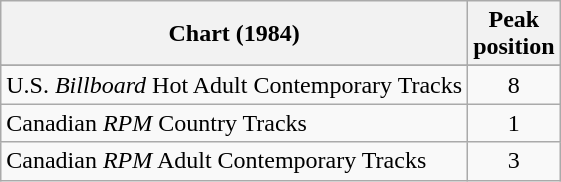<table class="wikitable sortable">
<tr>
<th align="left">Chart (1984)</th>
<th align="center">Peak<br>position</th>
</tr>
<tr>
</tr>
<tr>
</tr>
<tr>
<td align="left">U.S. <em>Billboard</em> Hot Adult Contemporary Tracks</td>
<td align="center">8</td>
</tr>
<tr>
<td align="left">Canadian <em>RPM</em> Country Tracks</td>
<td align="center">1</td>
</tr>
<tr>
<td align="left">Canadian <em>RPM</em> Adult Contemporary Tracks</td>
<td align="center">3</td>
</tr>
</table>
